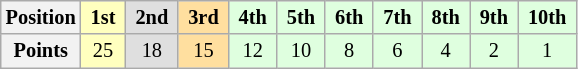<table class="wikitable" style="font-size:85%; text-align:center">
<tr>
<th>Position</th>
<td style="background:#ffffbf;"> <strong>1st</strong> </td>
<td style="background:#dfdfdf;"> <strong>2nd</strong> </td>
<td style="background:#ffdf9f;"> <strong>3rd</strong> </td>
<td style="background:#dfffdf;"> <strong>4th</strong> </td>
<td style="background:#dfffdf;"> <strong>5th</strong> </td>
<td style="background:#dfffdf;"> <strong>6th</strong> </td>
<td style="background:#dfffdf;"> <strong>7th</strong> </td>
<td style="background:#dfffdf;"> <strong>8th</strong> </td>
<td style="background:#dfffdf;"> <strong>9th</strong> </td>
<td style="background:#dfffdf;"> <strong>10th</strong> </td>
</tr>
<tr>
<th>Points</th>
<td style="background:#ffffbf;">25</td>
<td style="background:#dfdfdf;">18</td>
<td style="background:#ffdf9f;">15</td>
<td style="background:#dfffdf;">12</td>
<td style="background:#dfffdf;">10</td>
<td style="background:#dfffdf;">8</td>
<td style="background:#dfffdf;">6</td>
<td style="background:#dfffdf;">4</td>
<td style="background:#dfffdf;">2</td>
<td style="background:#dfffdf;">1</td>
</tr>
</table>
